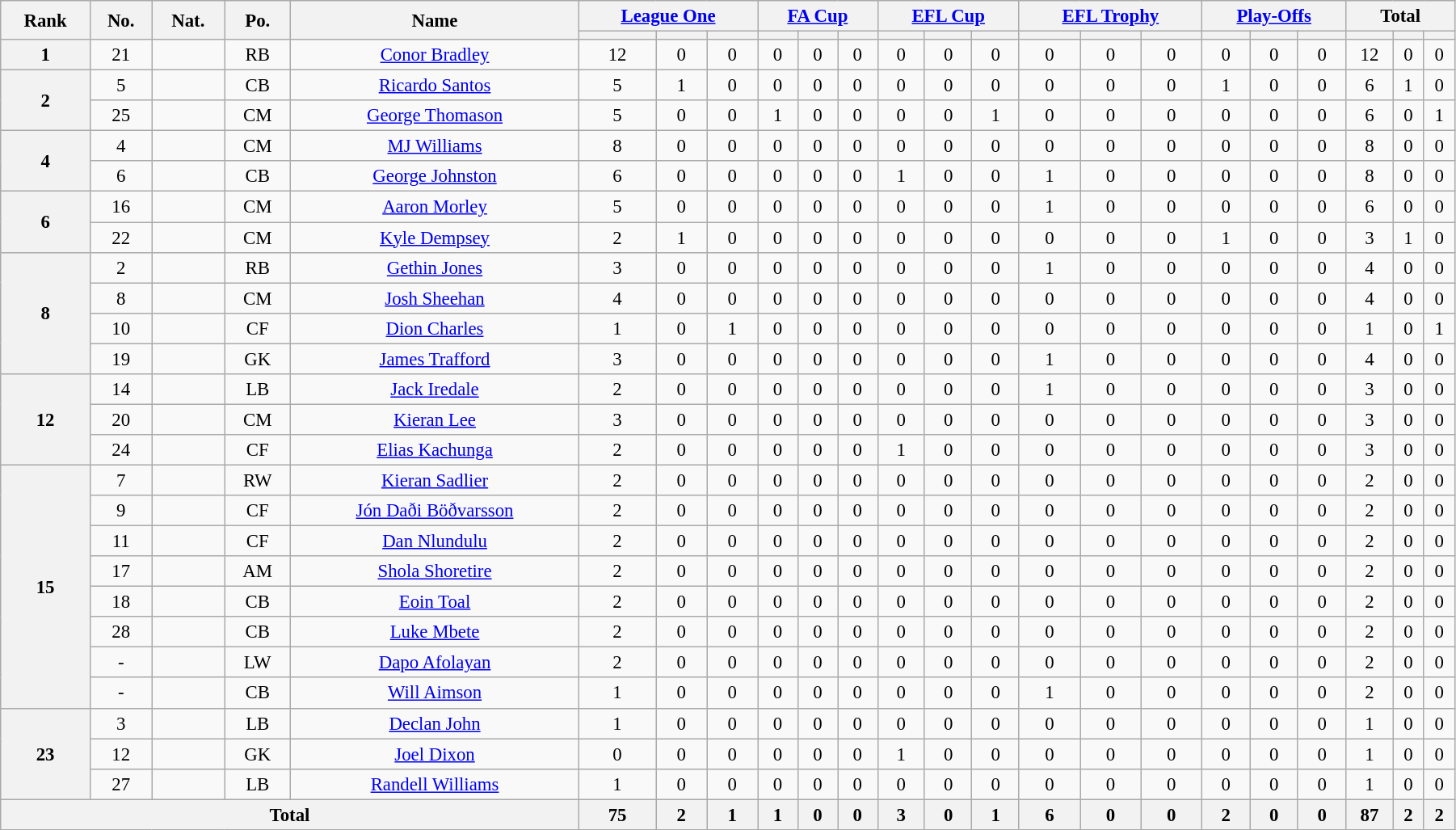<table class="wikitable" style="text-align:center; font-size:95%; width:95%;">
<tr>
<th rowspan=2>Rank</th>
<th rowspan=2>No.</th>
<th rowspan=2>Nat.</th>
<th rowspan=2>Po.</th>
<th rowspan=2>Name</th>
<th colspan=3><a href='#'>League One</a></th>
<th colspan=3><a href='#'>FA Cup</a></th>
<th colspan=3><a href='#'>EFL Cup</a></th>
<th colspan=3><a href='#'>EFL Trophy</a></th>
<th colspan=3><a href='#'>Play-Offs</a></th>
<th colspan=3>Total</th>
</tr>
<tr>
<th></th>
<th></th>
<th></th>
<th></th>
<th></th>
<th></th>
<th></th>
<th></th>
<th></th>
<th></th>
<th></th>
<th></th>
<th></th>
<th></th>
<th></th>
<th></th>
<th></th>
<th></th>
</tr>
<tr>
<th rowspan=1>1</th>
<td>21</td>
<td></td>
<td>RB</td>
<td><a href='#'>Conor Bradley</a></td>
<td>12</td>
<td>0</td>
<td>0</td>
<td>0</td>
<td>0</td>
<td>0</td>
<td>0</td>
<td>0</td>
<td>0</td>
<td>0</td>
<td>0</td>
<td>0</td>
<td>0</td>
<td>0</td>
<td>0</td>
<td>12</td>
<td>0</td>
<td>0</td>
</tr>
<tr>
<th rowspan=2>2</th>
<td>5</td>
<td></td>
<td>CB</td>
<td><a href='#'>Ricardo Santos</a></td>
<td>5</td>
<td>1</td>
<td>0</td>
<td>0</td>
<td>0</td>
<td>0</td>
<td>0</td>
<td>0</td>
<td>0</td>
<td>0</td>
<td>0</td>
<td>0</td>
<td>1</td>
<td>0</td>
<td>0</td>
<td>6</td>
<td>1</td>
<td>0</td>
</tr>
<tr>
<td>25</td>
<td></td>
<td>CM</td>
<td><a href='#'>George Thomason</a></td>
<td>5</td>
<td>0</td>
<td>0</td>
<td>1</td>
<td>0</td>
<td>0</td>
<td>0</td>
<td>0</td>
<td>1</td>
<td>0</td>
<td>0</td>
<td>0</td>
<td>0</td>
<td>0</td>
<td>0</td>
<td>6</td>
<td>0</td>
<td>1</td>
</tr>
<tr>
<th rowspan=2>4</th>
<td>4</td>
<td></td>
<td>CM</td>
<td><a href='#'>MJ Williams</a></td>
<td>8</td>
<td>0</td>
<td>0</td>
<td>0</td>
<td>0</td>
<td>0</td>
<td>0</td>
<td>0</td>
<td>0</td>
<td>0</td>
<td>0</td>
<td>0</td>
<td>0</td>
<td>0</td>
<td>0</td>
<td>8</td>
<td>0</td>
<td>0</td>
</tr>
<tr>
<td>6</td>
<td></td>
<td>CB</td>
<td><a href='#'>George Johnston</a></td>
<td>6</td>
<td>0</td>
<td>0</td>
<td>0</td>
<td>0</td>
<td>0</td>
<td>1</td>
<td>0</td>
<td>0</td>
<td>1</td>
<td>0</td>
<td>0</td>
<td>0</td>
<td>0</td>
<td>0</td>
<td>8</td>
<td>0</td>
<td>0</td>
</tr>
<tr>
<th rowspan=2>6</th>
<td>16</td>
<td></td>
<td>CM</td>
<td><a href='#'>Aaron Morley</a></td>
<td>5</td>
<td>0</td>
<td>0</td>
<td>0</td>
<td>0</td>
<td>0</td>
<td>0</td>
<td>0</td>
<td>0</td>
<td>1</td>
<td>0</td>
<td>0</td>
<td>0</td>
<td>0</td>
<td>0</td>
<td>6</td>
<td>0</td>
<td>0</td>
</tr>
<tr>
<td>22</td>
<td></td>
<td>CM</td>
<td><a href='#'>Kyle Dempsey</a></td>
<td>2</td>
<td>1</td>
<td>0</td>
<td>0</td>
<td>0</td>
<td>0</td>
<td>0</td>
<td>0</td>
<td>0</td>
<td>0</td>
<td>0</td>
<td>0</td>
<td>1</td>
<td>0</td>
<td>0</td>
<td>3</td>
<td>1</td>
<td>0</td>
</tr>
<tr>
<th rowspan=4>8</th>
<td>2</td>
<td></td>
<td>RB</td>
<td><a href='#'>Gethin Jones</a></td>
<td>3</td>
<td>0</td>
<td>0</td>
<td>0</td>
<td>0</td>
<td>0</td>
<td>0</td>
<td>0</td>
<td>0</td>
<td>1</td>
<td>0</td>
<td>0</td>
<td>0</td>
<td>0</td>
<td>0</td>
<td>4</td>
<td>0</td>
<td>0</td>
</tr>
<tr>
<td>8</td>
<td></td>
<td>CM</td>
<td><a href='#'>Josh Sheehan</a></td>
<td>4</td>
<td>0</td>
<td>0</td>
<td>0</td>
<td>0</td>
<td>0</td>
<td>0</td>
<td>0</td>
<td>0</td>
<td>0</td>
<td>0</td>
<td>0</td>
<td>0</td>
<td>0</td>
<td>0</td>
<td>4</td>
<td>0</td>
<td>0</td>
</tr>
<tr>
<td>10</td>
<td></td>
<td>CF</td>
<td><a href='#'>Dion Charles</a></td>
<td>1</td>
<td>0</td>
<td>1</td>
<td>0</td>
<td>0</td>
<td>0</td>
<td>0</td>
<td>0</td>
<td>0</td>
<td>0</td>
<td>0</td>
<td>0</td>
<td>0</td>
<td>0</td>
<td>0</td>
<td>1</td>
<td>0</td>
<td>1</td>
</tr>
<tr>
<td>19</td>
<td></td>
<td>GK</td>
<td><a href='#'>James Trafford</a></td>
<td>3</td>
<td>0</td>
<td>0</td>
<td>0</td>
<td>0</td>
<td>0</td>
<td>0</td>
<td>0</td>
<td>0</td>
<td>1</td>
<td>0</td>
<td>0</td>
<td>0</td>
<td>0</td>
<td>0</td>
<td>4</td>
<td>0</td>
<td>0</td>
</tr>
<tr>
<th rowspan=3>12</th>
<td>14</td>
<td></td>
<td>LB</td>
<td><a href='#'>Jack Iredale</a></td>
<td>2</td>
<td>0</td>
<td>0</td>
<td>0</td>
<td>0</td>
<td>0</td>
<td>0</td>
<td>0</td>
<td>0</td>
<td>1</td>
<td>0</td>
<td>0</td>
<td>0</td>
<td>0</td>
<td>0</td>
<td>3</td>
<td>0</td>
<td>0</td>
</tr>
<tr>
<td>20</td>
<td></td>
<td>CM</td>
<td><a href='#'>Kieran Lee</a></td>
<td>3</td>
<td>0</td>
<td>0</td>
<td>0</td>
<td>0</td>
<td>0</td>
<td>0</td>
<td>0</td>
<td>0</td>
<td>0</td>
<td>0</td>
<td>0</td>
<td>0</td>
<td>0</td>
<td>0</td>
<td>3</td>
<td>0</td>
<td>0</td>
</tr>
<tr>
<td>24</td>
<td></td>
<td>CF</td>
<td><a href='#'>Elias Kachunga</a></td>
<td>2</td>
<td>0</td>
<td>0</td>
<td>0</td>
<td>0</td>
<td>0</td>
<td>1</td>
<td>0</td>
<td>0</td>
<td>0</td>
<td>0</td>
<td>0</td>
<td>0</td>
<td>0</td>
<td>0</td>
<td>3</td>
<td>0</td>
<td>0</td>
</tr>
<tr>
<th rowspan=8>15</th>
<td>7</td>
<td></td>
<td>RW</td>
<td><a href='#'>Kieran Sadlier</a></td>
<td>2</td>
<td>0</td>
<td>0</td>
<td>0</td>
<td>0</td>
<td>0</td>
<td>0</td>
<td>0</td>
<td>0</td>
<td>0</td>
<td>0</td>
<td>0</td>
<td>0</td>
<td>0</td>
<td>0</td>
<td>2</td>
<td>0</td>
<td>0</td>
</tr>
<tr>
<td>9</td>
<td></td>
<td>CF</td>
<td><a href='#'>Jón Daði Böðvarsson</a></td>
<td>2</td>
<td>0</td>
<td>0</td>
<td>0</td>
<td>0</td>
<td>0</td>
<td>0</td>
<td>0</td>
<td>0</td>
<td>0</td>
<td>0</td>
<td>0</td>
<td>0</td>
<td>0</td>
<td>0</td>
<td>2</td>
<td>0</td>
<td>0</td>
</tr>
<tr>
<td>11</td>
<td></td>
<td>CF</td>
<td><a href='#'>Dan Nlundulu</a></td>
<td>2</td>
<td>0</td>
<td>0</td>
<td>0</td>
<td>0</td>
<td>0</td>
<td>0</td>
<td>0</td>
<td>0</td>
<td>0</td>
<td>0</td>
<td>0</td>
<td>0</td>
<td>0</td>
<td>0</td>
<td>2</td>
<td>0</td>
<td>0</td>
</tr>
<tr>
<td>17</td>
<td></td>
<td>AM</td>
<td><a href='#'>Shola Shoretire</a></td>
<td>2</td>
<td>0</td>
<td>0</td>
<td>0</td>
<td>0</td>
<td>0</td>
<td>0</td>
<td>0</td>
<td>0</td>
<td>0</td>
<td>0</td>
<td>0</td>
<td>0</td>
<td>0</td>
<td>0</td>
<td>2</td>
<td>0</td>
<td>0</td>
</tr>
<tr>
<td>18</td>
<td></td>
<td>CB</td>
<td><a href='#'>Eoin Toal</a></td>
<td>2</td>
<td>0</td>
<td>0</td>
<td>0</td>
<td>0</td>
<td>0</td>
<td>0</td>
<td>0</td>
<td>0</td>
<td>0</td>
<td>0</td>
<td>0</td>
<td>0</td>
<td>0</td>
<td>0</td>
<td>2</td>
<td>0</td>
<td>0</td>
</tr>
<tr>
<td>28</td>
<td></td>
<td>CB</td>
<td><a href='#'>Luke Mbete</a></td>
<td>2</td>
<td>0</td>
<td>0</td>
<td>0</td>
<td>0</td>
<td>0</td>
<td>0</td>
<td>0</td>
<td>0</td>
<td>0</td>
<td>0</td>
<td>0</td>
<td>0</td>
<td>0</td>
<td>0</td>
<td>2</td>
<td>0</td>
<td>0</td>
</tr>
<tr>
<td>-</td>
<td></td>
<td>LW</td>
<td><a href='#'>Dapo Afolayan</a></td>
<td>2</td>
<td>0</td>
<td>0</td>
<td>0</td>
<td>0</td>
<td>0</td>
<td>0</td>
<td>0</td>
<td>0</td>
<td>0</td>
<td>0</td>
<td>0</td>
<td>0</td>
<td>0</td>
<td>0</td>
<td>2</td>
<td>0</td>
<td>0</td>
</tr>
<tr>
<td>-</td>
<td></td>
<td>CB</td>
<td><a href='#'>Will Aimson</a></td>
<td>1</td>
<td>0</td>
<td>0</td>
<td>0</td>
<td>0</td>
<td>0</td>
<td>0</td>
<td>0</td>
<td>0</td>
<td>1</td>
<td>0</td>
<td>0</td>
<td>0</td>
<td>0</td>
<td>0</td>
<td>2</td>
<td>0</td>
<td>0</td>
</tr>
<tr>
<th rowspan=3>23</th>
<td>3</td>
<td></td>
<td>LB</td>
<td><a href='#'>Declan John</a></td>
<td>1</td>
<td>0</td>
<td>0</td>
<td>0</td>
<td>0</td>
<td>0</td>
<td>0</td>
<td>0</td>
<td>0</td>
<td>0</td>
<td>0</td>
<td>0</td>
<td>0</td>
<td>0</td>
<td>0</td>
<td>1</td>
<td>0</td>
<td>0</td>
</tr>
<tr>
<td>12</td>
<td></td>
<td>GK</td>
<td><a href='#'>Joel Dixon</a></td>
<td>0</td>
<td>0</td>
<td>0</td>
<td>0</td>
<td>0</td>
<td>0</td>
<td>1</td>
<td>0</td>
<td>0</td>
<td>0</td>
<td>0</td>
<td>0</td>
<td>0</td>
<td>0</td>
<td>0</td>
<td>1</td>
<td>0</td>
<td>0</td>
</tr>
<tr>
<td>27</td>
<td></td>
<td>LB</td>
<td><a href='#'>Randell Williams</a></td>
<td>1</td>
<td>0</td>
<td>0</td>
<td>0</td>
<td>0</td>
<td>0</td>
<td>0</td>
<td>0</td>
<td>0</td>
<td>0</td>
<td>0</td>
<td>0</td>
<td>0</td>
<td>0</td>
<td>0</td>
<td>1</td>
<td>0</td>
<td>0</td>
</tr>
<tr>
<th colspan=5>Total</th>
<th>75</th>
<th>2</th>
<th>1</th>
<th>1</th>
<th>0</th>
<th>0</th>
<th>3</th>
<th>0</th>
<th>1</th>
<th>6</th>
<th>0</th>
<th>0</th>
<th>2</th>
<th>0</th>
<th>0</th>
<th>87</th>
<th>2</th>
<th>2</th>
</tr>
</table>
